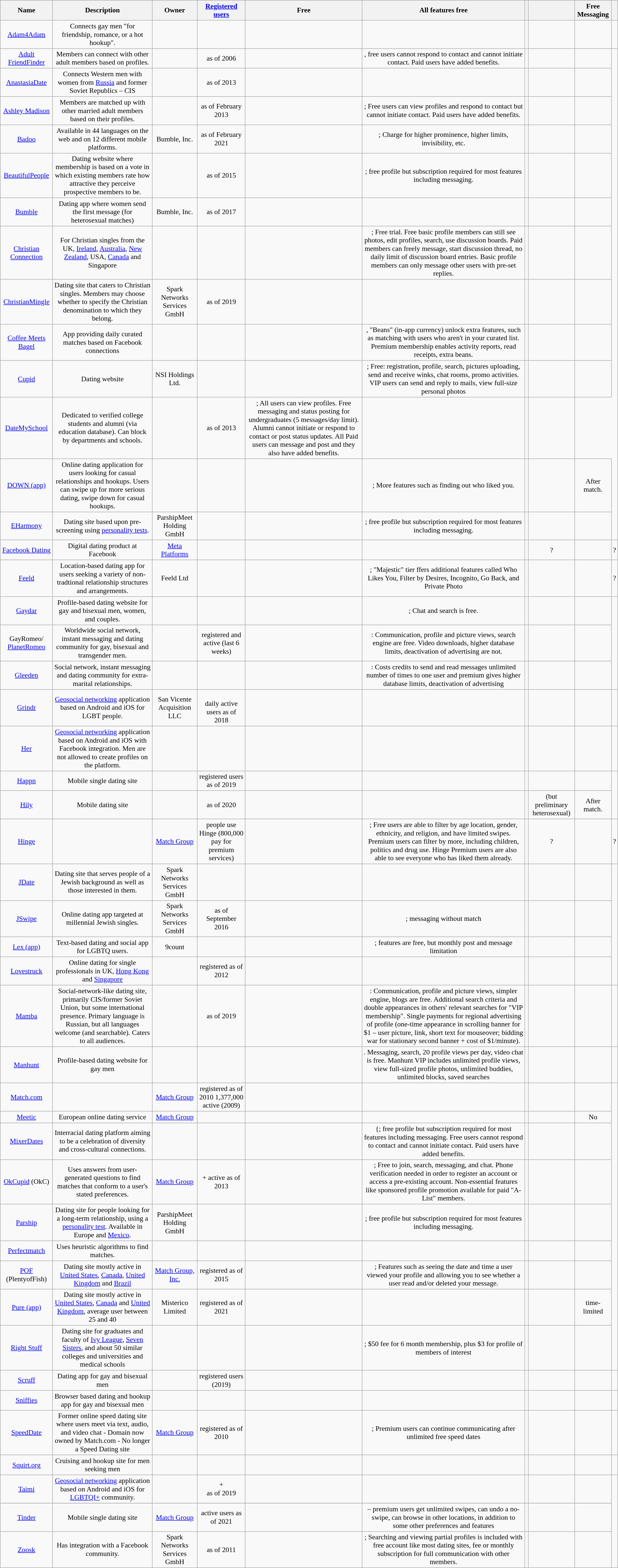<table class="sticky-header-multi wikitable sortable sticky-table-row1 sticky-table-col1 mw-collapsible" style="font-size: 90%; text-align: center; width: 100%">
<tr>
<th>Name</th>
<th>Description</th>
<th>Owner</th>
<th><a href='#'>Registered users</a></th>
<th>Free</th>
<th>All features free</th>
<th></th>
<th></th>
<th>Free Messaging</th>
<th></th>
</tr>
<tr>
<td><a href='#'>Adam4Adam</a></td>
<td>Connects gay men "for friendship, romance, or a hot hookup".</td>
<td></td>
<td></td>
<td></td>
<td></td>
<td></td>
<td></td>
<td></td>
<td></td>
</tr>
<tr>
<td><a href='#'>Adult FriendFinder</a></td>
<td>Members can connect with other adult members based on profiles.</td>
<td></td>
<td> as of 2006</td>
<td></td>
<td>, free users cannot respond to contact and cannot initiate contact. Paid users have added benefits.</td>
<td></td>
<td></td>
<td></td>
</tr>
<tr>
<td><a href='#'>AnastasiaDate</a></td>
<td>Connects Western men with women from <a href='#'>Russia</a> and former Soviet Republics – CIS</td>
<td></td>
<td> as of 2013</td>
<td></td>
<td></td>
<td></td>
<td></td>
<td></td>
</tr>
<tr>
<td><a href='#'>Ashley Madison</a></td>
<td>Members are matched up with other married adult members based on their profiles.</td>
<td></td>
<td> as of February 2013</td>
<td></td>
<td>; Free users can view profiles and respond to contact but cannot initiate contact. Paid users have added benefits.</td>
<td></td>
<td></td>
<td></td>
</tr>
<tr>
<td><a href='#'>Badoo</a></td>
<td>Available in 44 languages on the web and on 12 different mobile platforms.</td>
<td>Bumble, Inc.</td>
<td> as of February 2021</td>
<td></td>
<td>; Charge for higher prominence, higher limits, invisibility, etc.</td>
<td></td>
<td></td>
<td></td>
</tr>
<tr>
<td><a href='#'>BeautifulPeople</a></td>
<td>Dating website where membership is based on a vote in which existing members rate how attractive they perceive prospective members to be.</td>
<td></td>
<td> as of 2015</td>
<td></td>
<td>; free profile but subscription required for most features including messaging.</td>
<td></td>
<td></td>
<td></td>
</tr>
<tr>
<td><a href='#'>Bumble</a></td>
<td>Dating app where women send the first message (for heterosexual matches)</td>
<td>Bumble, Inc.</td>
<td> as of 2017</td>
<td></td>
<td></td>
<td></td>
<td></td>
<td></td>
</tr>
<tr>
<td><a href='#'>Christian Connection</a></td>
<td>For Christian singles from the UK, <a href='#'>Ireland</a>, <a href='#'>Australia</a>, <a href='#'>New Zealand</a>, USA, <a href='#'>Canada</a> and Singapore</td>
<td></td>
<td></td>
<td><br></td>
<td>; Free trial. Free basic profile members can still see photos, edit profiles, search, use discussion boards. Paid members can freely message, start discussion thread, no daily limit of discussion board entries. Basic profile members can only message other users with pre-set replies.</td>
<td></td>
<td></td>
<td></td>
</tr>
<tr>
<td><a href='#'>ChristianMingle</a></td>
<td>Dating site that caters to Christian singles. Members may choose whether to specify the Christian denomination to which they belong.</td>
<td>Spark Networks Services GmbH</td>
<td> as of 2019</td>
<td></td>
<td></td>
<td></td>
<td></td>
<td></td>
</tr>
<tr>
<td><a href='#'>Coffee Meets Bagel</a></td>
<td>App providing daily curated matches based on Facebook connections</td>
<td></td>
<td></td>
<td></td>
<td>, "Beans" (in-app currency) unlock extra features, such as matching with users who aren't in your curated list. Premium membership enables activity reports, read receipts, extra beans.</td>
<td></td>
<td></td>
<td></td>
</tr>
<tr>
<td><a href='#'>Cupid</a></td>
<td>Dating website</td>
<td>NSI Holdings Ltd.</td>
<td></td>
<td></td>
<td>; Free: registration, profile, search, pictures uploading, send and receive winks, chat rooms, promo activities. VIP users can send and reply to mails, view full-size personal photos</td>
<td></td>
<td></td>
<td></td>
</tr>
<tr>
<td><a href='#'>DateMySchool</a></td>
<td>Dedicated to verified college students and alumni (via education database). Can block by departments and schools.</td>
<td></td>
<td> as of 2013</td>
<td>; All users can view profiles. Free messaging and status posting for undergraduates (5 messages/day limit). Alumni cannot initiate or respond to contact or post status updates. All Paid users can message and post and they also have added benefits.</td>
<td></td>
<td></td>
<td></td>
</tr>
<tr>
<td><a href='#'>DOWN (app)</a></td>
<td>Online dating application for users looking for casual relationships and hookups. Users can swipe up for more serious dating, swipe down for casual hookups.</td>
<td></td>
<td></td>
<td></td>
<td>; More features such as finding out who liked you.</td>
<td></td>
<td></td>
<td>After match.</td>
</tr>
<tr>
<td><a href='#'>EHarmony</a></td>
<td>Dating site based upon pre-screening using <a href='#'>personality tests</a>.</td>
<td>ParshipMeet Holding GmbH</td>
<td></td>
<td></td>
<td>; free profile but subscription required for most features including messaging.</td>
<td></td>
<td></td>
<td></td>
</tr>
<tr>
<td><a href='#'>Facebook Dating</a></td>
<td>Digital dating product at Facebook</td>
<td><a href='#'>Meta Platforms</a></td>
<td></td>
<td></td>
<td></td>
<td></td>
<td>?</td>
<td></td>
<td>?</td>
</tr>
<tr>
<td><a href='#'>Feeld</a></td>
<td>Location-based dating app for users seeking a variety of non-tradtional relationship structures and arrangements.</td>
<td>Feeld Ltd</td>
<td></td>
<td></td>
<td>; "Majestic" tier ffers additional features called Who Likes You, Filter by Desires, Incognito, Go Back, and Private Photo</td>
<td></td>
<td></td>
<td></td>
<td>?</td>
</tr>
<tr>
<td><a href='#'>Gaydar</a></td>
<td>Profile-based dating website for gay and bisexual men, women, and couples.</td>
<td></td>
<td></td>
<td></td>
<td>; Chat and search is free.</td>
<td></td>
<td></td>
<td></td>
</tr>
<tr>
<td>GayRomeo/ <a href='#'>PlanetRomeo</a></td>
<td>Worldwide social network, instant messaging and dating community for gay, bisexual and transgender men.</td>
<td></td>
<td> registered and  active (last 6 weeks)</td>
<td></td>
<td>: Communication, profile and picture views, search engine are free. Video downloads, higher database limits, deactivation of advertising are not.</td>
<td></td>
<td></td>
<td></td>
</tr>
<tr>
<td><a href='#'>Gleeden</a></td>
<td>Social network, instant messaging and dating community for extra-marital relationships.</td>
<td></td>
<td></td>
<td></td>
<td>: Costs credits to send and read messages unlimited number of times to one user and premium gives higher database limits, deactivation of advertising</td>
<td></td>
<td></td>
<td></td>
</tr>
<tr>
<td><a href='#'>Grindr</a></td>
<td><a href='#'>Geosocial networking</a> application based on Android and iOS for LGBT people.</td>
<td>San Vicente Acquisition LLC</td>
<td><br>daily active users as of 2018</td>
<td></td>
<td></td>
<td></td>
<td></td>
<td></td>
<td></td>
</tr>
<tr>
<td><a href='#'>Her</a></td>
<td><a href='#'>Geosocial networking</a> application based on Android and iOS with Facebook integration. Men are not allowed to create profiles on the platform.</td>
<td></td>
<td></td>
<td></td>
<td></td>
<td></td>
<td></td>
<td></td>
<td></td>
</tr>
<tr>
<td><a href='#'>Happn</a></td>
<td>Mobile single dating site</td>
<td></td>
<td> registered users as of 2019</td>
<td></td>
<td></td>
<td></td>
<td></td>
<td></td>
</tr>
<tr>
<td><a href='#'>Hily</a></td>
<td>Mobile dating site</td>
<td></td>
<td> as of 2020</td>
<td></td>
<td></td>
<td></td>
<td> (but preliminary heterosexual)</td>
<td>After match.</td>
</tr>
<tr>
<td><a href='#'>Hinge</a></td>
<td></td>
<td><a href='#'>Match Group</a></td>
<td> people use Hinge (800,000 pay for premium services)</td>
<td></td>
<td>; Free users are able to filter by age location, gender, ethnicity, and religion, and have limited swipes. Premium users can filter by more, including children, politics and drug use. Hinge Premium users are also able to see everyone who has liked them already.</td>
<td></td>
<td>?</td>
<td></td>
<td>?</td>
</tr>
<tr>
<td><a href='#'>JDate</a></td>
<td>Dating site that serves people of a Jewish background as well as those interested in them.</td>
<td>Spark Networks Services GmbH</td>
<td></td>
<td></td>
<td></td>
<td></td>
<td></td>
<td></td>
</tr>
<tr>
<td><a href='#'>JSwipe</a></td>
<td>Online dating app targeted at millennial Jewish singles.</td>
<td>Spark Networks Services GmbH</td>
<td> as of September 2016</td>
<td></td>
<td>; messaging without match</td>
<td></td>
<td></td>
<td></td>
</tr>
<tr>
<td><a href='#'>Lex (app)</a></td>
<td>Text-based dating and social app for LGBTQ users.</td>
<td>9count</td>
<td></td>
<td></td>
<td>; features are free, but monthly post and message limitation</td>
<td></td>
<td></td>
<td></td>
</tr>
<tr>
<td><a href='#'>Lovestruck</a></td>
<td>Online dating for single professionals in UK, <a href='#'>Hong Kong</a> and <a href='#'>Singapore</a></td>
<td></td>
<td> registered as of 2012</td>
<td></td>
<td></td>
<td></td>
<td></td>
<td></td>
</tr>
<tr>
<td><a href='#'>Mamba</a></td>
<td>Social-network-like dating site, primarily CIS/former Soviet Union, but some international presence. Primary language is Russian, but all languages welcome (and searchable). Caters to all audiences.</td>
<td></td>
<td> as of 2019</td>
<td></td>
<td>: Communication, profile and picture views, simpler engine, blogs are free. Additional search criteria and double appearances in others' relevant searches for "VIP membership". Single payments for regional advertising of profile (one-time appearance in scrolling banner for $1 – user picture, link, short text for mouseover; bidding war for stationary second banner + cost of $1/minute).</td>
<td></td>
<td></td>
<td></td>
<td></td>
</tr>
<tr>
<td><a href='#'>Manhunt</a></td>
<td>Profile-based dating website for gay men</td>
<td></td>
<td></td>
<td></td>
<td>. Messaging, search, 20 profile views per day, video chat is free. Manhunt VIP includes unlimited profile views, view full-sized profile photos, unlimited buddies, unlimited blocks, saved searches</td>
<td></td>
<td></td>
<td></td>
<td></td>
</tr>
<tr>
<td><a href='#'>Match.com</a></td>
<td></td>
<td><a href='#'>Match Group</a></td>
<td> registered as of 2010 1,377,000 active (2009)</td>
<td></td>
<td></td>
<td></td>
<td></td>
<td></td>
</tr>
<tr>
<td><a href='#'>Meetic</a></td>
<td>European online dating service</td>
<td><a href='#'>Match Group</a></td>
<td></td>
<td></td>
<td></td>
<td></td>
<td></td>
<td>No</td>
</tr>
<tr>
<td><a href='#'>MixerDates</a></td>
<td>Interracial dating platform aiming to be a celebration of diversity and cross-cultural connections.</td>
<td></td>
<td></td>
<td></td>
<td>{; free profile but subscription required for most features including messaging. Free users cannot respond to contact and cannot initiate contact. Paid users have added benefits.</td>
<td></td>
<td></td>
<td></td>
</tr>
<tr>
<td><a href='#'>OkCupid</a> (OkC)</td>
<td>Uses answers from user-generated questions to find matches that conform to a user's stated preferences.</td>
<td><a href='#'>Match Group</a></td>
<td>+ active as of 2013</td>
<td></td>
<td>; Free to join, search, messaging, and chat. Phone verification needed in order to register an account or access a pre-existing account.  Non-essential features like sponsored profile promotion available for paid "A-List" members.</td>
<td></td>
<td></td>
<td></td>
</tr>
<tr>
<td><a href='#'>Parship</a></td>
<td>Dating site for people looking for a long-term relationship, using a <a href='#'>personality test</a>. Available in Europe and <a href='#'>Mexico</a>.</td>
<td>ParshipMeet Holding GmbH</td>
<td></td>
<td></td>
<td>; free profile but subscription required for most features including messaging.</td>
<td></td>
<td></td>
<td></td>
</tr>
<tr>
<td><a href='#'>Perfectmatch</a></td>
<td>Uses heuristic algorithms to find matches.</td>
<td></td>
<td></td>
<td></td>
<td></td>
<td></td>
<td></td>
<td></td>
</tr>
<tr>
<td><a href='#'>POF</a> (PlentyofFish)</td>
<td>Dating site mostly active in <a href='#'>United States</a>, <a href='#'>Canada</a>, <a href='#'>United Kingdom</a> and <a href='#'>Brazil</a></td>
<td><a href='#'>Match Group, Inc.</a></td>
<td> registered as of 2015</td>
<td></td>
<td>; Features such as seeing the date and time a user viewed your profile and allowing you to see whether a user read and/or deleted your message.</td>
<td></td>
<td></td>
<td></td>
</tr>
<tr>
<td><a href='#'>Pure (app)</a></td>
<td>Dating site mostly active in <a href='#'>United States</a>, <a href='#'>Canada</a> and <a href='#'>United Kingdom</a>, average user between 25 and 40</td>
<td>Misterico Limited</td>
<td> registered as of 2021</td>
<td></td>
<td></td>
<td></td>
<td></td>
<td> time-limited</td>
</tr>
<tr>
<td><a href='#'>Right Stuff</a></td>
<td>Dating site for graduates and faculty of <a href='#'>Ivy League</a>, <a href='#'>Seven Sisters</a>, and about 50 similar colleges and universities and medical schools</td>
<td></td>
<td></td>
<td></td>
<td>; $50 fee for 6 month membership, plus $3 for profile of members of interest</td>
<td></td>
<td></td>
<td></td>
</tr>
<tr>
<td><a href='#'>Scruff</a></td>
<td>Dating app for gay and bisexual men</td>
<td></td>
<td> registered users (2019)</td>
<td></td>
<td></td>
<td></td>
<td></td>
<td></td>
<td></td>
</tr>
<tr>
<td><a href='#'>Sniffies</a></td>
<td>Browser based dating and hookup app for gay and bisexual men</td>
<td></td>
<td></td>
<td></td>
<td></td>
<td></td>
<td></td>
<td></td>
</tr>
<tr>
<td><a href='#'>SpeedDate</a></td>
<td>Former online speed dating site where users meet via text, audio, and video chat - Domain now owned by Match.com - No longer a Speed Dating site</td>
<td><a href='#'>Match Group</a></td>
<td> registered as of 2010</td>
<td></td>
<td>; Premium users can continue communicating after unlimited free speed dates</td>
<td></td>
<td></td>
<td></td>
<td></td>
</tr>
<tr>
<td><a href='#'>Squirt.org</a></td>
<td>Cruising and hookup site for men seeking men</td>
<td></td>
<td></td>
<td></td>
<td></td>
<td></td>
<td></td>
<td></td>
<td></td>
</tr>
<tr>
<td><a href='#'>Taimi</a></td>
<td><a href='#'>Geosocial networking</a> application based on Android and iOS for <a href='#'>LGBTQI+</a> community.</td>
<td></td>
<td>+<br>as of 2019</td>
<td></td>
<td></td>
<td></td>
<td></td>
<td></td>
</tr>
<tr>
</tr>
<tr>
<td><a href='#'>Tinder</a></td>
<td>Mobile single dating site</td>
<td><a href='#'>Match Group</a></td>
<td> active users as of 2021</td>
<td></td>
<td> – premium users get unlimited swipes, can undo a no-swipe, can browse in other locations, in addition to some other preferences and features</td>
<td></td>
<td></td>
<td></td>
</tr>
<tr>
<td><a href='#'>Zoosk</a></td>
<td>Has integration with a Facebook community.</td>
<td>Spark Networks Services GmbH</td>
<td> as of 2011</td>
<td></td>
<td>; Searching and viewing partial profiles is included with free account like most dating sites, fee or monthly subscription for full communication with other members.</td>
<td></td>
<td></td>
<td></td>
</tr>
</table>
